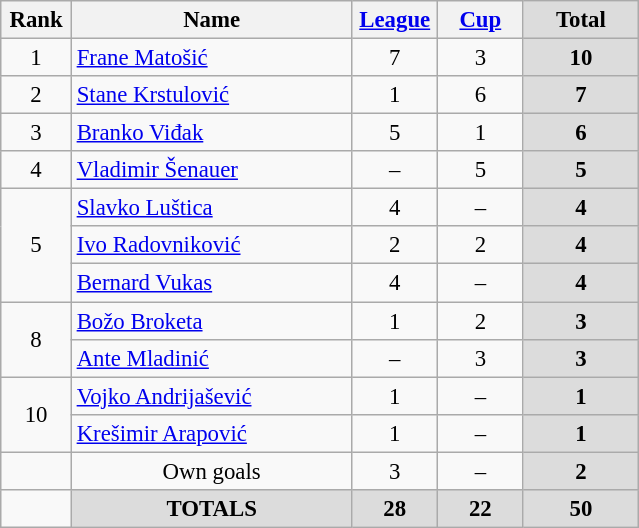<table class="wikitable" style="font-size: 95%; text-align: center;">
<tr>
<th width=40>Rank</th>
<th width=180>Name</th>
<th width=50><a href='#'>League</a></th>
<th width=50><a href='#'>Cup</a></th>
<th width=70 style="background: #DCDCDC">Total</th>
</tr>
<tr>
<td rowspan=1>1</td>
<td style="text-align:left;"> <a href='#'>Frane Matošić</a></td>
<td>7</td>
<td>3</td>
<th style="background: #DCDCDC">10</th>
</tr>
<tr>
<td rowspan=1>2</td>
<td style="text-align:left;"> <a href='#'>Stane Krstulović</a></td>
<td>1</td>
<td>6</td>
<th style="background: #DCDCDC">7</th>
</tr>
<tr>
<td rowspan=1>3</td>
<td style="text-align:left;"> <a href='#'>Branko Viđak</a></td>
<td>5</td>
<td>1</td>
<th style="background: #DCDCDC">6</th>
</tr>
<tr>
<td rowspan=1>4</td>
<td style="text-align:left;"> <a href='#'>Vladimir Šenauer</a></td>
<td>–</td>
<td>5</td>
<th style="background: #DCDCDC">5</th>
</tr>
<tr>
<td rowspan=3>5</td>
<td style="text-align:left;"> <a href='#'>Slavko Luštica</a></td>
<td>4</td>
<td>–</td>
<th style="background: #DCDCDC">4</th>
</tr>
<tr>
<td style="text-align:left;"> <a href='#'>Ivo Radovniković</a></td>
<td>2</td>
<td>2</td>
<th style="background: #DCDCDC">4</th>
</tr>
<tr>
<td style="text-align:left;"> <a href='#'>Bernard Vukas</a></td>
<td>4</td>
<td>–</td>
<th style="background: #DCDCDC">4</th>
</tr>
<tr>
<td rowspan=2>8</td>
<td style="text-align:left;"> <a href='#'>Božo Broketa</a></td>
<td>1</td>
<td>2</td>
<th style="background: #DCDCDC">3</th>
</tr>
<tr>
<td style="text-align:left;"> <a href='#'>Ante Mladinić</a></td>
<td>–</td>
<td>3</td>
<th style="background: #DCDCDC">3</th>
</tr>
<tr>
<td rowspan=2>10</td>
<td style="text-align:left;"> <a href='#'>Vojko Andrijašević</a></td>
<td>1</td>
<td>–</td>
<th style="background: #DCDCDC">1</th>
</tr>
<tr>
<td style="text-align:left;"> <a href='#'>Krešimir Arapović</a></td>
<td>1</td>
<td>–</td>
<th style="background: #DCDCDC">1</th>
</tr>
<tr>
<td></td>
<td style="text-align:center;">Own goals</td>
<td>3</td>
<td>–</td>
<th style="background: #DCDCDC">2</th>
</tr>
<tr>
<td></td>
<th style="background: #DCDCDC">TOTALS</th>
<th style="background: #DCDCDC">28</th>
<th style="background: #DCDCDC">22</th>
<th style="background: #DCDCDC">50</th>
</tr>
</table>
